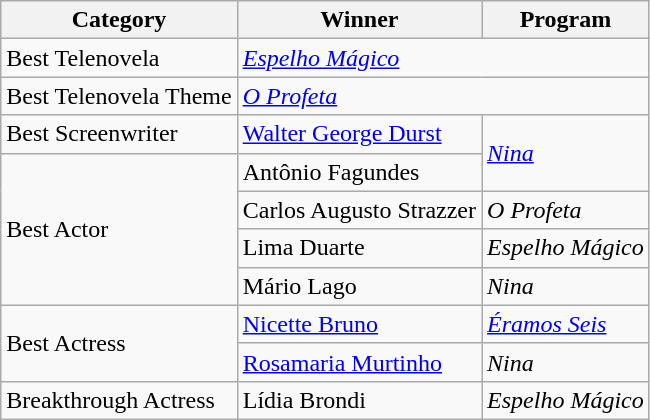<table class="wikitable">
<tr>
<th>Category</th>
<th>Winner</th>
<th>Program</th>
</tr>
<tr>
<td>Best Telenovela</td>
<td colspan="2"><em><a href='#'>Espelho Mágico</a></em></td>
</tr>
<tr>
<td>Best Telenovela Theme</td>
<td colspan="2"><em><a href='#'>O Profeta</a></em></td>
</tr>
<tr>
<td>Best Screenwriter</td>
<td><a href='#'>Walter George Durst</a></td>
<td rowspan="2"><em><a href='#'>Nina</a></em></td>
</tr>
<tr>
<td rowspan="4">Best Actor</td>
<td>Antônio Fagundes</td>
</tr>
<tr>
<td>Carlos Augusto Strazzer</td>
<td><em>O Profeta</em></td>
</tr>
<tr>
<td>Lima Duarte</td>
<td><em>Espelho Mágico</em></td>
</tr>
<tr>
<td>Mário Lago</td>
<td><em>Nina</em></td>
</tr>
<tr>
<td rowspan="2">Best Actress</td>
<td><a href='#'>Nicette Bruno</a></td>
<td><em><a href='#'>Éramos Seis</a></em></td>
</tr>
<tr>
<td><a href='#'>Rosamaria Murtinho</a></td>
<td><em>Nina</em></td>
</tr>
<tr>
<td>Breakthrough Actress</td>
<td>Lídia Brondi</td>
<td><em>Espelho Mágico</em></td>
</tr>
</table>
